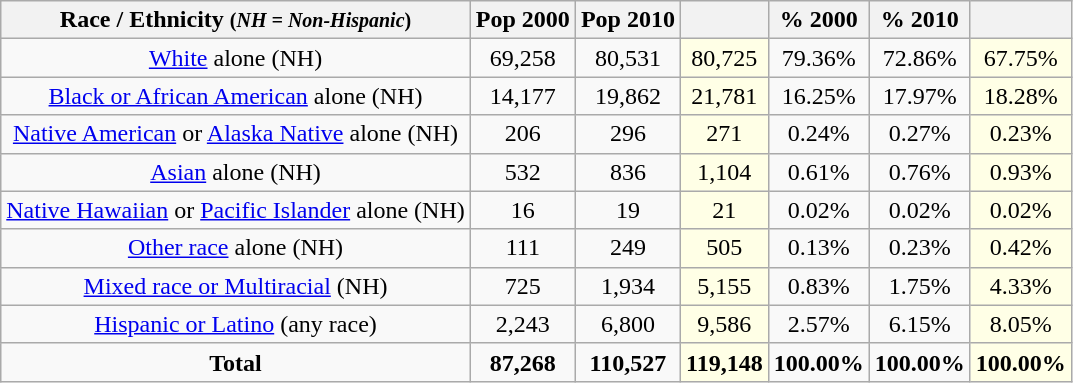<table class="wikitable" style="text-align:center;">
<tr>
<th>Race / Ethnicity <small>(<em>NH = Non-Hispanic</em>)</small></th>
<th>Pop 2000</th>
<th>Pop 2010</th>
<th></th>
<th>% 2000</th>
<th>% 2010</th>
<th></th>
</tr>
<tr>
<td><a href='#'>White</a> alone (NH)</td>
<td>69,258</td>
<td>80,531</td>
<td style="background: #ffffe6; ">80,725</td>
<td>79.36%</td>
<td>72.86%</td>
<td style="background: #ffffe6;">67.75%</td>
</tr>
<tr>
<td><a href='#'>Black or African American</a> alone (NH)</td>
<td>14,177</td>
<td>19,862</td>
<td style="background: #ffffe6;">21,781</td>
<td>16.25%</td>
<td>17.97%</td>
<td style="background: #ffffe6;">18.28%</td>
</tr>
<tr>
<td><a href='#'>Native American</a> or <a href='#'>Alaska Native</a> alone (NH)</td>
<td>206</td>
<td>296</td>
<td style="background: #ffffe6;">271</td>
<td>0.24%</td>
<td>0.27%</td>
<td style="background: #ffffe6;">0.23%</td>
</tr>
<tr>
<td><a href='#'>Asian</a> alone (NH)</td>
<td>532</td>
<td>836</td>
<td style="background: #ffffe6;">1,104</td>
<td>0.61%</td>
<td>0.76%</td>
<td style="background: #ffffe6;">0.93%</td>
</tr>
<tr>
<td><a href='#'>Native Hawaiian</a> or <a href='#'>Pacific Islander</a> alone (NH)</td>
<td>16</td>
<td>19</td>
<td style="background: #ffffe6;">21</td>
<td>0.02%</td>
<td>0.02%</td>
<td style="background: #ffffe6;">0.02%</td>
</tr>
<tr>
<td><a href='#'>Other race</a> alone (NH)</td>
<td>111</td>
<td>249</td>
<td style="background: #ffffe6;">505</td>
<td>0.13%</td>
<td>0.23%</td>
<td style="background: #ffffe6;">0.42%</td>
</tr>
<tr>
<td><a href='#'>Mixed race or Multiracial</a> (NH)</td>
<td>725</td>
<td>1,934</td>
<td style="background: #ffffe6;">5,155</td>
<td>0.83%</td>
<td>1.75%</td>
<td style="background: #ffffe6;">4.33%</td>
</tr>
<tr>
<td><a href='#'>Hispanic or Latino</a> (any race)</td>
<td>2,243</td>
<td>6,800</td>
<td style="background: #ffffe6;">9,586</td>
<td>2.57%</td>
<td>6.15%</td>
<td style="background: #ffffe6;">8.05%</td>
</tr>
<tr>
<td><strong>Total</strong></td>
<td><strong>87,268</strong></td>
<td><strong>110,527</strong></td>
<td style="background: #ffffe6;"><strong>119,148</strong></td>
<td><strong>100.00%</strong></td>
<td><strong>100.00%</strong></td>
<td style="background: #ffffe6;"><strong>100.00%</strong></td>
</tr>
</table>
